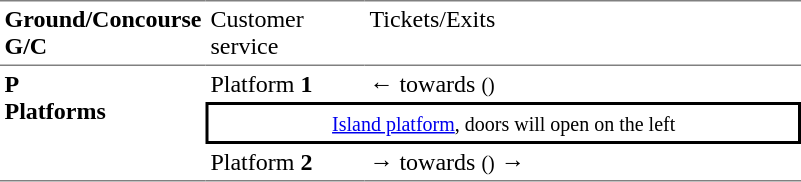<table table border=0 cellspacing=0 cellpadding=3>
<tr>
<td style="border-top:solid 1px gray;" width=50 valign=top><strong>Ground/Concourse<br>G/C</strong></td>
<td style="border-top:solid 1px gray;" width=100 valign=top>Customer service</td>
<td style="border-top:solid 1px gray;" width=285 valign=top>Tickets/Exits</td>
</tr>
<tr>
<td style="border-top:solid 1px gray;border-bottom:solid 1px gray;" rowspan=4 valign=top><strong>P<br>Platforms</strong></td>
</tr>
<tr>
<td style="border-top:solid 1px gray;">Platform <span><strong>1</strong></span></td>
<td style="border-top:solid 1px gray;">←  towards  <small>()</small></td>
</tr>
<tr>
<td style="border-bottom:solid 2px black;border-top:solid 2px black;border-right:solid 2px black;border-left:solid 2px black;text-align:center;" colspan=2><small><a href='#'>Island platform</a>, doors will open on the left</small></td>
</tr>
<tr>
<td style="border-bottom:solid 1px gray;">Platform <span><strong>2</strong></span></td>
<td style="border-bottom:solid 1px gray;"><span>→</span>  towards  <small>()</small> →</td>
</tr>
</table>
